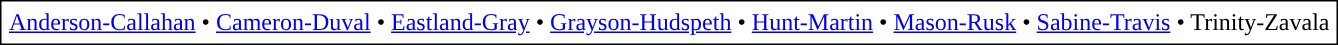<table border="1" cellspacing="0" cellpadding="5" align="center" rules="all" style="margin:1em 1em 1em 0; border-collapse:collapse;">
<tr>
<td><a href='#'>Anderson-Callahan</a> • <a href='#'>Cameron-Duval</a> • <a href='#'>Eastland-Gray</a> • <a href='#'>Grayson-Hudspeth</a> • <a href='#'>Hunt-Martin</a> • <a href='#'>Mason-Rusk</a> • <a href='#'>Sabine-Travis</a> • Trinity-Zavala</td>
</tr>
</table>
